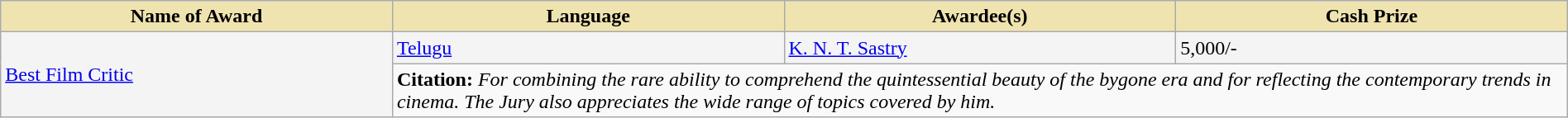<table class="wikitable" style="width:100%;">
<tr style="background-color:#F4F4F4">
<th style="background-color:#EFE4B0;width:25%;">Name of Award</th>
<th style="background-color:#EFE4B0;width:25%;">Language</th>
<th style="background-color:#EFE4B0;width:25%;">Awardee(s)</th>
<th style="background-color:#EFE4B0;width:25%;">Cash Prize</th>
</tr>
<tr style="background-color:#F4F4F4">
<td rowspan="2"><a href='#'>Best Film Critic</a></td>
<td><a href='#'>Telugu</a></td>
<td><a href='#'>K. N. T. Sastry</a></td>
<td> 5,000/-</td>
</tr>
<tr style="background-color:#F9F9F9">
<td colspan="4"><strong>Citation:</strong> <em>For combining the rare ability to comprehend the quintessential beauty of the bygone era and for reflecting the contemporary trends in cinema. The Jury also appreciates the wide range of topics covered by him.</em></td>
</tr>
</table>
